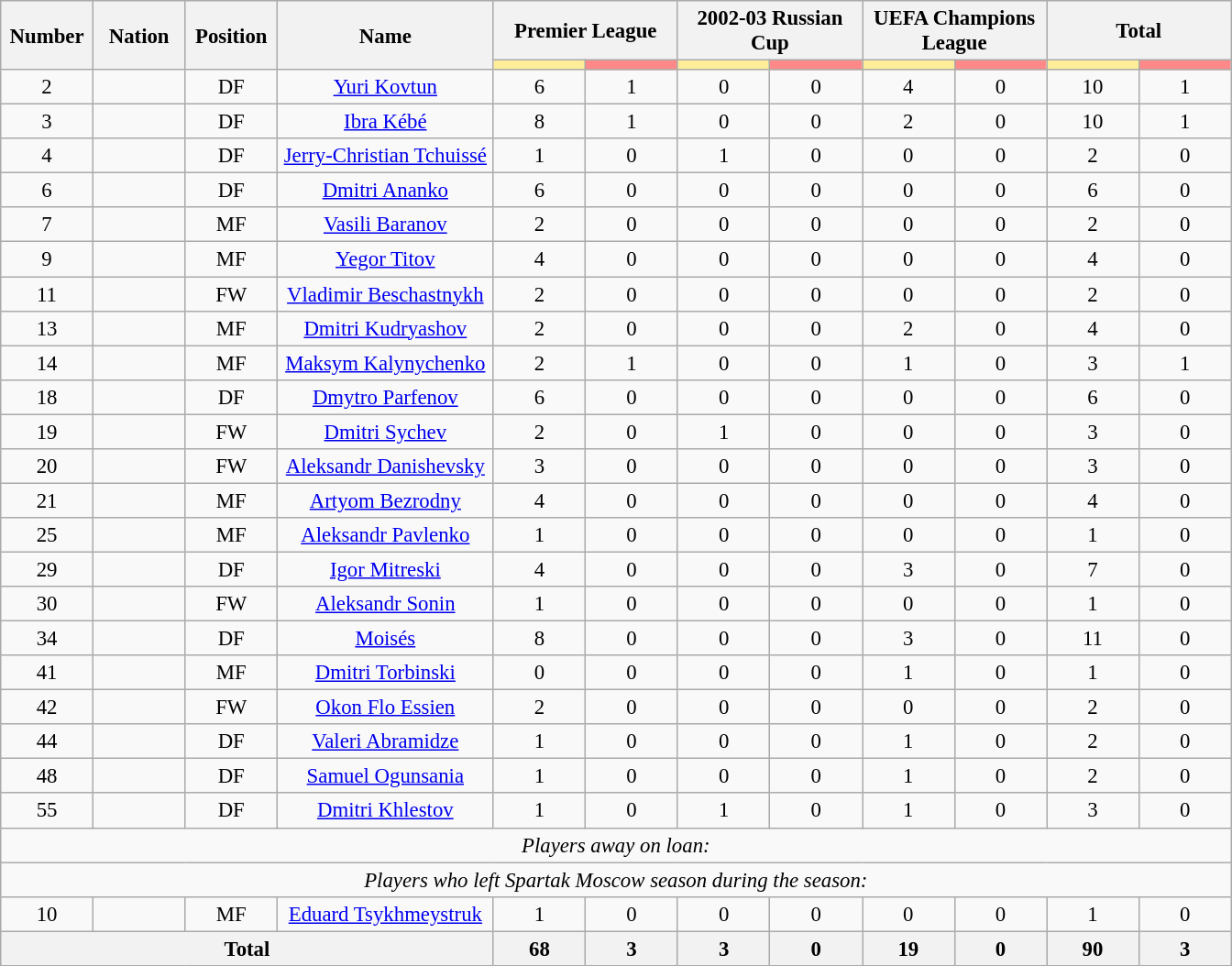<table class="wikitable" style="font-size: 95%; text-align: center;">
<tr>
<th rowspan=2 width=60>Number</th>
<th rowspan=2 width=60>Nation</th>
<th rowspan=2 width=60>Position</th>
<th rowspan=2 width=150>Name</th>
<th colspan=2>Premier League</th>
<th colspan=2>2002-03 Russian Cup</th>
<th colspan=2>UEFA Champions League</th>
<th colspan=2>Total</th>
</tr>
<tr>
<th style="width:60px; background:#fe9;"></th>
<th style="width:60px; background:#ff8888;"></th>
<th style="width:60px; background:#fe9;"></th>
<th style="width:60px; background:#ff8888;"></th>
<th style="width:60px; background:#fe9;"></th>
<th style="width:60px; background:#ff8888;"></th>
<th style="width:60px; background:#fe9;"></th>
<th style="width:60px; background:#ff8888;"></th>
</tr>
<tr>
<td>2</td>
<td></td>
<td>DF</td>
<td><a href='#'>Yuri Kovtun</a></td>
<td>6</td>
<td>1</td>
<td>0</td>
<td>0</td>
<td>4</td>
<td>0</td>
<td>10</td>
<td>1</td>
</tr>
<tr>
<td>3</td>
<td></td>
<td>DF</td>
<td><a href='#'>Ibra Kébé</a></td>
<td>8</td>
<td>1</td>
<td>0</td>
<td>0</td>
<td>2</td>
<td>0</td>
<td>10</td>
<td>1</td>
</tr>
<tr>
<td>4</td>
<td></td>
<td>DF</td>
<td><a href='#'>Jerry-Christian Tchuissé</a></td>
<td>1</td>
<td>0</td>
<td>1</td>
<td>0</td>
<td>0</td>
<td>0</td>
<td>2</td>
<td>0</td>
</tr>
<tr>
<td>6</td>
<td></td>
<td>DF</td>
<td><a href='#'>Dmitri Ananko</a></td>
<td>6</td>
<td>0</td>
<td>0</td>
<td>0</td>
<td>0</td>
<td>0</td>
<td>6</td>
<td>0</td>
</tr>
<tr>
<td>7</td>
<td></td>
<td>MF</td>
<td><a href='#'>Vasili Baranov</a></td>
<td>2</td>
<td>0</td>
<td>0</td>
<td>0</td>
<td>0</td>
<td>0</td>
<td>2</td>
<td>0</td>
</tr>
<tr>
<td>9</td>
<td></td>
<td>MF</td>
<td><a href='#'>Yegor Titov</a></td>
<td>4</td>
<td>0</td>
<td>0</td>
<td>0</td>
<td>0</td>
<td>0</td>
<td>4</td>
<td>0</td>
</tr>
<tr>
<td>11</td>
<td></td>
<td>FW</td>
<td><a href='#'>Vladimir Beschastnykh</a></td>
<td>2</td>
<td>0</td>
<td>0</td>
<td>0</td>
<td>0</td>
<td>0</td>
<td>2</td>
<td>0</td>
</tr>
<tr>
<td>13</td>
<td></td>
<td>MF</td>
<td><a href='#'>Dmitri Kudryashov</a></td>
<td>2</td>
<td>0</td>
<td>0</td>
<td>0</td>
<td>2</td>
<td>0</td>
<td>4</td>
<td>0</td>
</tr>
<tr>
<td>14</td>
<td></td>
<td>MF</td>
<td><a href='#'>Maksym Kalynychenko</a></td>
<td>2</td>
<td>1</td>
<td>0</td>
<td>0</td>
<td>1</td>
<td>0</td>
<td>3</td>
<td>1</td>
</tr>
<tr>
<td>18</td>
<td></td>
<td>DF</td>
<td><a href='#'>Dmytro Parfenov</a></td>
<td>6</td>
<td>0</td>
<td>0</td>
<td>0</td>
<td>0</td>
<td>0</td>
<td>6</td>
<td>0</td>
</tr>
<tr>
<td>19</td>
<td></td>
<td>FW</td>
<td><a href='#'>Dmitri Sychev</a></td>
<td>2</td>
<td>0</td>
<td>1</td>
<td>0</td>
<td>0</td>
<td>0</td>
<td>3</td>
<td>0</td>
</tr>
<tr>
<td>20</td>
<td></td>
<td>FW</td>
<td><a href='#'>Aleksandr Danishevsky</a></td>
<td>3</td>
<td>0</td>
<td>0</td>
<td>0</td>
<td>0</td>
<td>0</td>
<td>3</td>
<td>0</td>
</tr>
<tr>
<td>21</td>
<td></td>
<td>MF</td>
<td><a href='#'>Artyom Bezrodny</a></td>
<td>4</td>
<td>0</td>
<td>0</td>
<td>0</td>
<td>0</td>
<td>0</td>
<td>4</td>
<td>0</td>
</tr>
<tr>
<td>25</td>
<td></td>
<td>MF</td>
<td><a href='#'>Aleksandr Pavlenko</a></td>
<td>1</td>
<td>0</td>
<td>0</td>
<td>0</td>
<td>0</td>
<td>0</td>
<td>1</td>
<td>0</td>
</tr>
<tr>
<td>29</td>
<td></td>
<td>DF</td>
<td><a href='#'>Igor Mitreski</a></td>
<td>4</td>
<td>0</td>
<td>0</td>
<td>0</td>
<td>3</td>
<td>0</td>
<td>7</td>
<td>0</td>
</tr>
<tr>
<td>30</td>
<td></td>
<td>FW</td>
<td><a href='#'>Aleksandr Sonin</a></td>
<td>1</td>
<td>0</td>
<td>0</td>
<td>0</td>
<td>0</td>
<td>0</td>
<td>1</td>
<td>0</td>
</tr>
<tr>
<td>34</td>
<td></td>
<td>DF</td>
<td><a href='#'>Moisés</a></td>
<td>8</td>
<td>0</td>
<td>0</td>
<td>0</td>
<td>3</td>
<td>0</td>
<td>11</td>
<td>0</td>
</tr>
<tr>
<td>41</td>
<td></td>
<td>MF</td>
<td><a href='#'>Dmitri Torbinski</a></td>
<td>0</td>
<td>0</td>
<td>0</td>
<td>0</td>
<td>1</td>
<td>0</td>
<td>1</td>
<td>0</td>
</tr>
<tr>
<td>42</td>
<td></td>
<td>FW</td>
<td><a href='#'>Okon Flo Essien</a></td>
<td>2</td>
<td>0</td>
<td>0</td>
<td>0</td>
<td>0</td>
<td>0</td>
<td>2</td>
<td>0</td>
</tr>
<tr>
<td>44</td>
<td></td>
<td>DF</td>
<td><a href='#'>Valeri Abramidze</a></td>
<td>1</td>
<td>0</td>
<td>0</td>
<td>0</td>
<td>1</td>
<td>0</td>
<td>2</td>
<td>0</td>
</tr>
<tr>
<td>48</td>
<td></td>
<td>DF</td>
<td><a href='#'>Samuel Ogunsania</a></td>
<td>1</td>
<td>0</td>
<td>0</td>
<td>0</td>
<td>1</td>
<td>0</td>
<td>2</td>
<td>0</td>
</tr>
<tr>
<td>55</td>
<td></td>
<td>DF</td>
<td><a href='#'>Dmitri Khlestov</a></td>
<td>1</td>
<td>0</td>
<td>1</td>
<td>0</td>
<td>1</td>
<td>0</td>
<td>3</td>
<td>0</td>
</tr>
<tr>
<td colspan="14"><em>Players away on loan:</em></td>
</tr>
<tr>
<td colspan="14"><em>Players who left Spartak Moscow season during the season:</em></td>
</tr>
<tr>
<td>10</td>
<td></td>
<td>MF</td>
<td><a href='#'>Eduard Tsykhmeystruk</a></td>
<td>1</td>
<td>0</td>
<td>0</td>
<td>0</td>
<td>0</td>
<td>0</td>
<td>1</td>
<td>0</td>
</tr>
<tr>
<th colspan=4>Total</th>
<th>68</th>
<th>3</th>
<th>3</th>
<th>0</th>
<th>19</th>
<th>0</th>
<th>90</th>
<th>3</th>
</tr>
</table>
